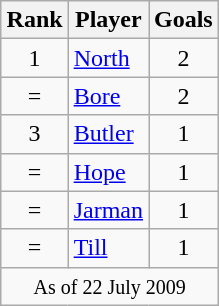<table class="wikitable" style="text-align:center;margin-left:1em;float:right">
<tr>
<th>Rank</th>
<th>Player</th>
<th>Goals</th>
</tr>
<tr>
<td>1</td>
<td style="text-align:left;"> <a href='#'>North</a></td>
<td>2</td>
</tr>
<tr>
<td>=</td>
<td style="text-align:left;"> <a href='#'>Bore</a></td>
<td>2</td>
</tr>
<tr>
<td>3</td>
<td style="text-align:left;"> <a href='#'>Butler</a></td>
<td>1</td>
</tr>
<tr>
<td>=</td>
<td style="text-align:left;"> <a href='#'>Hope</a></td>
<td>1</td>
</tr>
<tr>
<td>=</td>
<td style="text-align:left;"> <a href='#'>Jarman</a></td>
<td>1</td>
</tr>
<tr>
<td>=</td>
<td style="text-align:left;"> <a href='#'>Till</a></td>
<td>1</td>
</tr>
<tr>
<td colspan="3"><small>As of 22 July 2009</small></td>
</tr>
</table>
